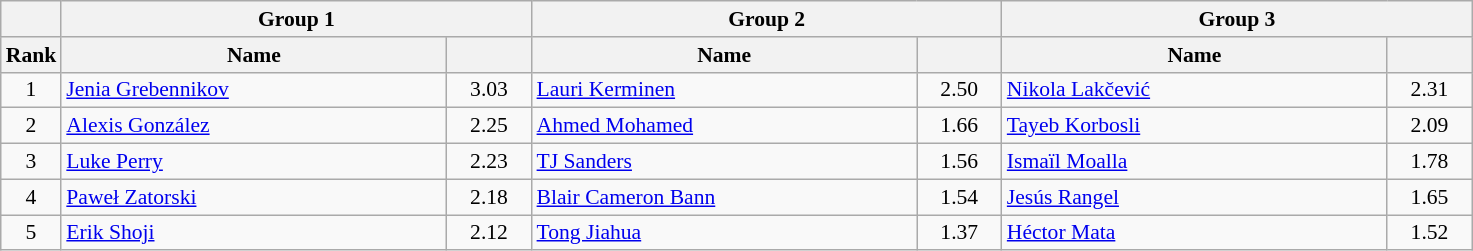<table class="wikitable" style="font-size:90%">
<tr>
<th></th>
<th colspan="2">Group 1</th>
<th colspan="2">Group 2</th>
<th colspan="2">Group 3</th>
</tr>
<tr>
<th width=30>Rank</th>
<th width=250>Name</th>
<th width=50></th>
<th width=250>Name</th>
<th width=50></th>
<th width=250>Name</th>
<th width=50></th>
</tr>
<tr>
<td align=center>1</td>
<td> <a href='#'>Jenia Grebennikov</a></td>
<td align=center>3.03</td>
<td> <a href='#'>Lauri Kerminen</a></td>
<td align=center>2.50</td>
<td> <a href='#'>Nikola Lakčević</a></td>
<td align=center>2.31</td>
</tr>
<tr>
<td align=center>2</td>
<td> <a href='#'>Alexis González</a></td>
<td align=center>2.25</td>
<td> <a href='#'>Ahmed Mohamed</a></td>
<td align=center>1.66</td>
<td> <a href='#'>Tayeb Korbosli</a></td>
<td align=center>2.09</td>
</tr>
<tr>
<td align=center>3</td>
<td> <a href='#'>Luke Perry</a></td>
<td align=center>2.23</td>
<td> <a href='#'>TJ Sanders</a></td>
<td align=center>1.56</td>
<td> <a href='#'>Ismaïl Moalla</a></td>
<td align=center>1.78</td>
</tr>
<tr>
<td align=center>4</td>
<td> <a href='#'>Paweł Zatorski</a></td>
<td align=center>2.18</td>
<td> <a href='#'>Blair Cameron Bann</a></td>
<td align=center>1.54</td>
<td> <a href='#'>Jesús Rangel</a></td>
<td align=center>1.65</td>
</tr>
<tr>
<td align=center>5</td>
<td> <a href='#'>Erik Shoji</a></td>
<td align=center>2.12</td>
<td> <a href='#'>Tong Jiahua</a></td>
<td align=center>1.37</td>
<td> <a href='#'>Héctor Mata</a></td>
<td align=center>1.52</td>
</tr>
</table>
